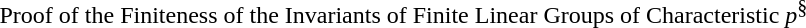<table>
<tr>
<td>Proof of the Finiteness of the Invariants of Finite Linear Groups of Characteristic <em>p</em><sup>§</sup></td>
</tr>
</table>
